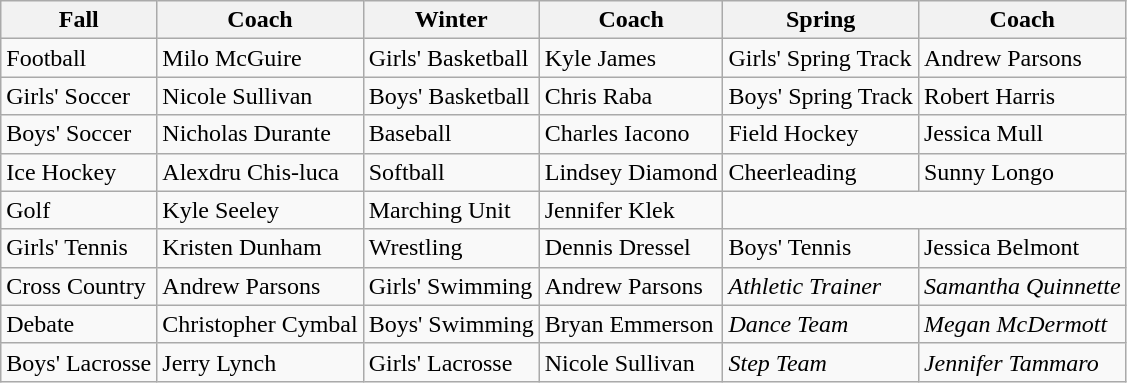<table class="wikitable" border="1">
<tr>
<th>Fall</th>
<th>Coach</th>
<th>Winter</th>
<th>Coach</th>
<th>Spring</th>
<th>Coach</th>
</tr>
<tr>
<td>Football</td>
<td>Milo McGuire</td>
<td>Girls' Basketball</td>
<td>Kyle James</td>
<td>Girls' Spring Track</td>
<td>Andrew Parsons</td>
</tr>
<tr>
<td>Girls' Soccer</td>
<td>Nicole Sullivan</td>
<td>Boys' Basketball</td>
<td>Chris Raba</td>
<td>Boys' Spring Track</td>
<td>Robert Harris</td>
</tr>
<tr>
<td>Boys' Soccer</td>
<td>Nicholas Durante</td>
<td>Baseball</td>
<td>Charles Iacono</td>
<td>Field Hockey</td>
<td>Jessica Mull</td>
</tr>
<tr>
<td>Ice Hockey</td>
<td>Alexdru Chis-luca</td>
<td>Softball</td>
<td>Lindsey Diamond</td>
<td>Cheerleading</td>
<td>Sunny Longo</td>
</tr>
<tr>
<td>Golf</td>
<td>Kyle Seeley</td>
<td>Marching Unit</td>
<td>Jennifer Klek</td>
</tr>
<tr>
<td>Girls' Tennis</td>
<td>Kristen Dunham</td>
<td>Wrestling</td>
<td>Dennis Dressel</td>
<td>Boys' Tennis</td>
<td>Jessica Belmont</td>
</tr>
<tr>
<td>Cross Country</td>
<td>Andrew Parsons</td>
<td>Girls' Swimming</td>
<td>Andrew Parsons</td>
<td><em>Athletic Trainer</em></td>
<td><em>Samantha Quinnette</em></td>
</tr>
<tr>
<td>Debate</td>
<td>Christopher Cymbal</td>
<td>Boys' Swimming</td>
<td>Bryan Emmerson</td>
<td><em>Dance Team</em></td>
<td><em>Megan McDermott</em></td>
</tr>
<tr>
<td>Boys' Lacrosse</td>
<td>Jerry Lynch</td>
<td>Girls' Lacrosse</td>
<td>Nicole Sullivan</td>
<td><em>Step Team</em></td>
<td><em>Jennifer Tammaro</em></td>
</tr>
</table>
